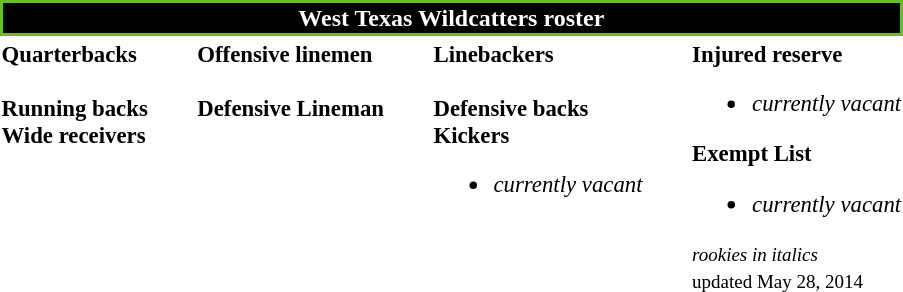<table class="toccolours" style="text-align: left;">
<tr>
<th colspan=7 style="background:black; border: 2px solid #69BE28; color:white; text-align:center;"><strong>West Texas Wildcatters roster</strong></th>
</tr>
<tr>
<td style="font-size: 95%;" valign="top"><strong>Quarterbacks</strong><br><br><strong>Running backs</strong>
<br><strong>Wide receivers</strong>




</td>
<td style="width: 25px;"></td>
<td style="font-size: 95%;" valign="top"><strong>Offensive linemen</strong><br>

<br><strong>Defensive Lineman</strong>


</td>
<td style="width: 25px;"></td>
<td style="font-size: 95%;" valign="top"><strong>Linebackers</strong><br><br><strong>Defensive backs</strong>


<br><strong>Kickers</strong><ul><li><em>currently vacant</em></li></ul></td>
<td style="width: 25px;"></td>
<td style="font-size: 95%;" valign="top"><strong>Injured reserve</strong><br><ul><li><em>currently vacant</em></li></ul><strong>Exempt List</strong><ul><li><em>currently vacant</em></li></ul><small><em>rookies in italics</em></small><br>
<small><span></span> updated May 28, 2014</small><br>
</td>
</tr>
<tr>
</tr>
</table>
